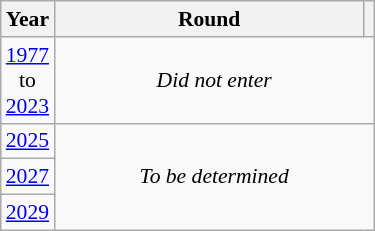<table class="wikitable" style="text-align: center; font-size:90%">
<tr>
<th>Year</th>
<th style="width:200px">Round</th>
<th></th>
</tr>
<tr>
<td><a href='#'>1977</a><br>to<br><a href='#'>2023</a></td>
<td colspan="2"><em>Did not enter</em></td>
</tr>
<tr>
<td><a href='#'>2025</a></td>
<td colspan="2" rowspan="3"><em>To be determined</em></td>
</tr>
<tr>
<td><a href='#'>2027</a></td>
</tr>
<tr>
<td><a href='#'>2029</a></td>
</tr>
</table>
